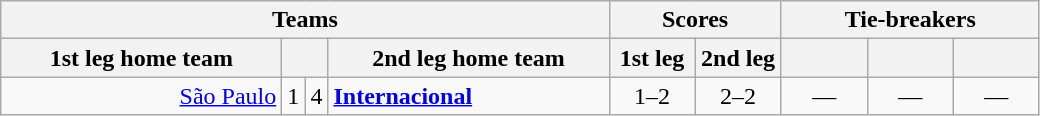<table class="wikitable" style="text-align: center;">
<tr>
<th colspan=4>Teams</th>
<th colspan=2>Scores</th>
<th colspan=3>Tie-breakers</th>
</tr>
<tr>
<th width="180">1st leg home team</th>
<th colspan=2></th>
<th width="180">2nd leg home team</th>
<th width="50">1st leg</th>
<th width="50">2nd leg</th>
<th width="50"></th>
<th width="50"></th>
<th width="50"></th>
</tr>
<tr>
<td align=right><a href='#'>São Paulo</a> </td>
<td>1</td>
<td>4</td>
<td align=left> <strong><a href='#'>Internacional</a></strong></td>
<td>1–2</td>
<td>2–2</td>
<td>—</td>
<td>—</td>
<td>—</td>
</tr>
</table>
